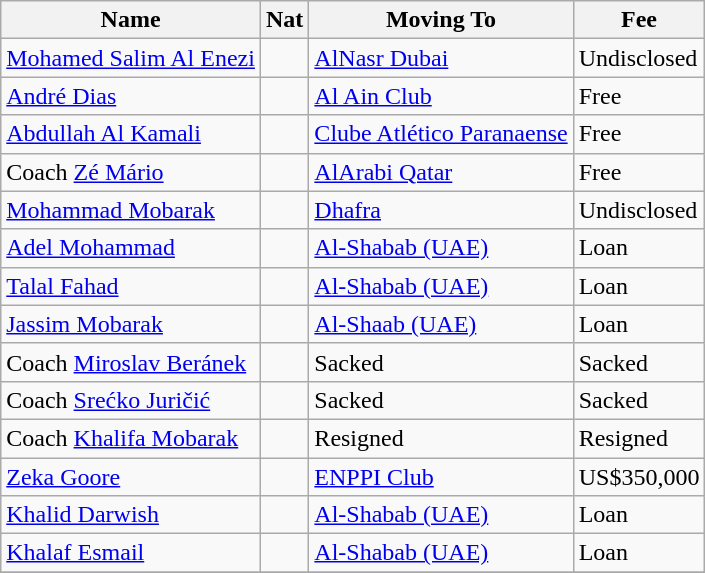<table class="wikitable sortable">
<tr>
<th>Name</th>
<th>Nat</th>
<th>Moving To</th>
<th>Fee</th>
</tr>
<tr>
<td><a href='#'>Mohamed Salim Al Enezi</a></td>
<td></td>
<td><a href='#'>AlNasr Dubai</a></td>
<td>Undisclosed</td>
</tr>
<tr>
<td><a href='#'>André Dias</a></td>
<td></td>
<td><a href='#'>Al Ain Club</a></td>
<td>Free</td>
</tr>
<tr>
<td><a href='#'>Abdullah Al Kamali</a></td>
<td></td>
<td><a href='#'>Clube Atlético Paranaense</a></td>
<td>Free</td>
</tr>
<tr>
<td>Coach <a href='#'>Zé Mário</a></td>
<td></td>
<td><a href='#'>AlArabi Qatar</a></td>
<td>Free</td>
</tr>
<tr>
<td><a href='#'>Mohammad Mobarak</a></td>
<td></td>
<td><a href='#'>Dhafra</a></td>
<td>Undisclosed</td>
</tr>
<tr>
<td><a href='#'>Adel Mohammad</a></td>
<td></td>
<td><a href='#'>Al-Shabab (UAE)</a></td>
<td>Loan</td>
</tr>
<tr>
<td><a href='#'>Talal Fahad</a></td>
<td></td>
<td><a href='#'>Al-Shabab (UAE)</a></td>
<td>Loan</td>
</tr>
<tr>
<td><a href='#'>Jassim Mobarak</a></td>
<td></td>
<td><a href='#'>Al-Shaab (UAE)</a></td>
<td>Loan</td>
</tr>
<tr>
<td>Coach <a href='#'>Miroslav Beránek</a></td>
<td></td>
<td>Sacked</td>
<td>Sacked</td>
</tr>
<tr>
<td>Coach <a href='#'>Srećko Juričić</a></td>
<td></td>
<td>Sacked</td>
<td>Sacked </td>
</tr>
<tr>
<td>Coach <a href='#'>Khalifa Mobarak</a></td>
<td></td>
<td>Resigned</td>
<td>Resigned</td>
</tr>
<tr>
<td><a href='#'>Zeka Goore</a></td>
<td></td>
<td><a href='#'>ENPPI Club</a></td>
<td>US$350,000 </td>
</tr>
<tr>
<td><a href='#'>Khalid Darwish</a></td>
<td></td>
<td><a href='#'>Al-Shabab (UAE)</a></td>
<td>Loan</td>
</tr>
<tr>
<td><a href='#'>Khalaf Esmail</a></td>
<td></td>
<td><a href='#'>Al-Shabab (UAE)</a></td>
<td>Loan</td>
</tr>
<tr>
</tr>
</table>
